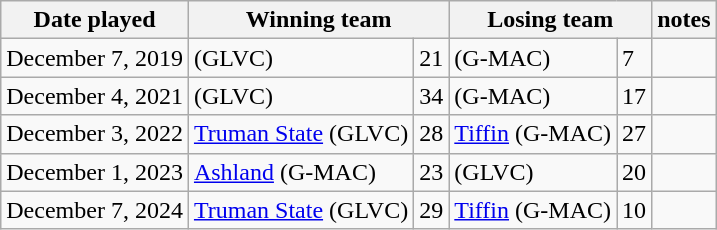<table class="wikitable sortable" font=90%">
<tr>
<th>Date played</th>
<th colspan="2">Winning team</th>
<th colspan="2">Losing team</th>
<th colspan="1">notes</th>
</tr>
<tr>
<td>December 7, 2019</td>
<td> (GLVC)</td>
<td>21</td>
<td> (G-MAC)</td>
<td>7</td>
<td align=center></td>
</tr>
<tr>
<td>December 4, 2021</td>
<td> (GLVC)</td>
<td>34</td>
<td> (G-MAC)</td>
<td>17</td>
<td align=center></td>
</tr>
<tr>
<td>December 3, 2022</td>
<td><a href='#'>Truman State</a> (GLVC)</td>
<td>28</td>
<td><a href='#'>Tiffin</a> (G-MAC)</td>
<td>27</td>
<td align=center></td>
</tr>
<tr>
<td>December 1, 2023</td>
<td><a href='#'>Ashland</a> (G-MAC)</td>
<td>23</td>
<td> (GLVC)</td>
<td>20</td>
<td align=center></td>
</tr>
<tr>
<td>December 7, 2024</td>
<td><a href='#'>Truman State</a> (GLVC)</td>
<td>29</td>
<td><a href='#'>Tiffin</a> (G-MAC)</td>
<td>10</td>
<td align=center></td>
</tr>
</table>
